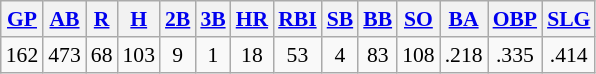<table class="wikitable" style="font-size:90%;">
<tr>
<th><a href='#'>GP</a></th>
<th><a href='#'>AB</a></th>
<th><a href='#'>R</a></th>
<th><a href='#'>H</a></th>
<th><a href='#'>2B</a></th>
<th><a href='#'>3B</a></th>
<th><a href='#'>HR</a></th>
<th><a href='#'>RBI</a></th>
<th><a href='#'>SB</a></th>
<th><a href='#'>BB</a></th>
<th><a href='#'>SO</a></th>
<th><a href='#'>BA</a></th>
<th><a href='#'>OBP</a></th>
<th><a href='#'>SLG</a></th>
</tr>
<tr align=center>
<td>162</td>
<td>473</td>
<td>68</td>
<td>103</td>
<td>9</td>
<td>1</td>
<td>18</td>
<td>53</td>
<td>4</td>
<td>83</td>
<td>108</td>
<td>.218</td>
<td>.335</td>
<td>.414</td>
</tr>
</table>
